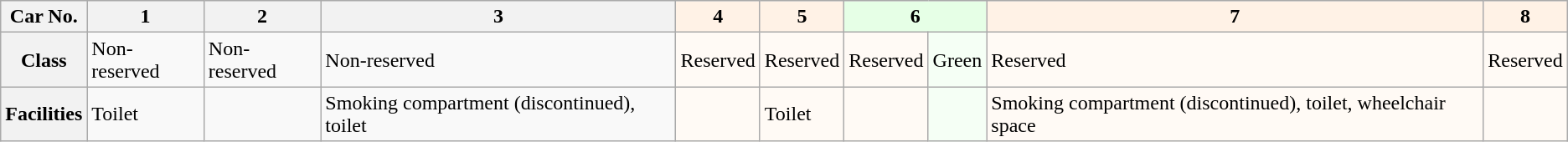<table class="wikitable">
<tr>
<th>Car No.</th>
<th>1</th>
<th>2</th>
<th>3</th>
<th style="background: #FFF2E6">4</th>
<th style="background: #FFF2E6">5</th>
<th colspan=2 style="background: #E6FFE6">6</th>
<th style="background: #FFF2E6">7</th>
<th style="background: #FFF2E6">8</th>
</tr>
<tr>
<th>Class</th>
<td>Non-reserved</td>
<td>Non-reserved</td>
<td>Non-reserved</td>
<td style="background: #FFFAF5">Reserved</td>
<td style="background: #FFFAF5">Reserved</td>
<td style="background: #FFFAF5">Reserved</td>
<td style="background: #F5FFF5">Green</td>
<td style="background: #FFFAF5">Reserved</td>
<td style="background: #FFFAF5">Reserved</td>
</tr>
<tr>
<th>Facilities</th>
<td>Toilet</td>
<td> </td>
<td>Smoking compartment (discontinued), toilet</td>
<td style="background: #FFFAF5"> </td>
<td style="background: #FFFAF5">Toilet</td>
<td style="background: #FFFAF5"> </td>
<td style="background: #F5FFF5"> </td>
<td style="background: #FFFAF5">Smoking compartment (discontinued), toilet, wheelchair space</td>
<td style="background: #FFFAF5"> </td>
</tr>
</table>
